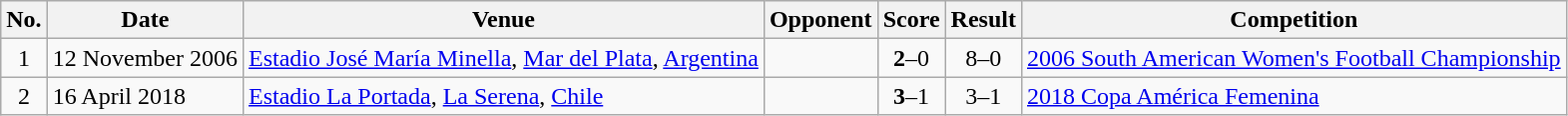<table class="wikitable">
<tr>
<th>No.</th>
<th>Date</th>
<th>Venue</th>
<th>Opponent</th>
<th>Score</th>
<th>Result</th>
<th>Competition</th>
</tr>
<tr>
<td style="text-align:center;">1</td>
<td>12 November 2006</td>
<td><a href='#'>Estadio José María Minella</a>, <a href='#'>Mar del Plata</a>, <a href='#'>Argentina</a></td>
<td></td>
<td style="text-align:center;"><strong>2</strong>–0</td>
<td style="text-align:center;">8–0</td>
<td><a href='#'>2006 South American Women's Football Championship</a></td>
</tr>
<tr>
<td style="text-align:center;">2</td>
<td>16 April 2018</td>
<td><a href='#'>Estadio La Portada</a>, <a href='#'>La Serena</a>, <a href='#'>Chile</a></td>
<td></td>
<td style="text-align:center;"><strong>3</strong>–1</td>
<td style="text-align:center;">3–1</td>
<td><a href='#'>2018 Copa América Femenina</a></td>
</tr>
</table>
